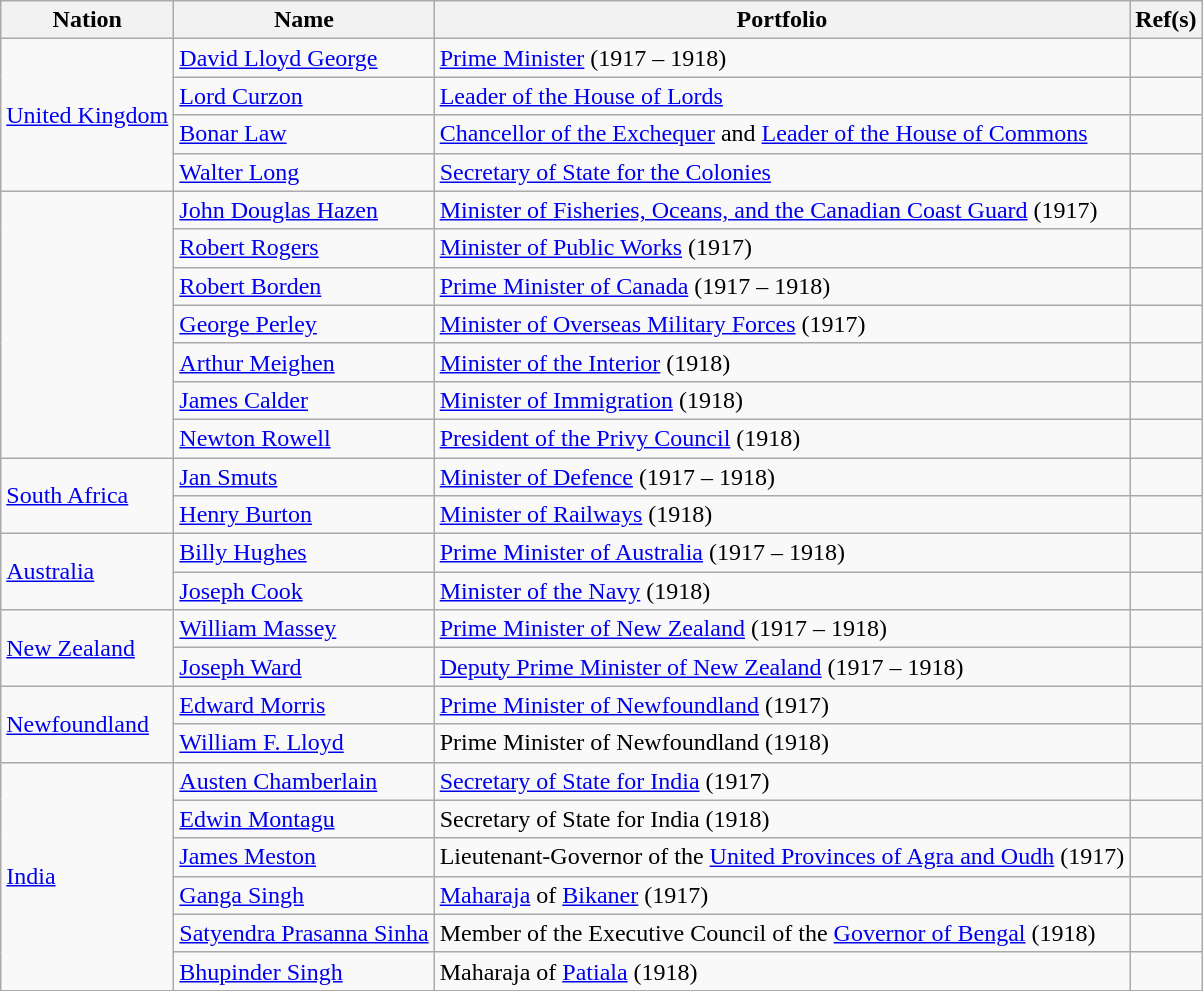<table class="wikitable">
<tr>
<th>Nation</th>
<th>Name</th>
<th>Portfolio</th>
<th>Ref(s)</th>
</tr>
<tr>
<td rowspan="4"> <a href='#'>United Kingdom</a></td>
<td><a href='#'>David Lloyd George</a></td>
<td><a href='#'>Prime Minister</a> (1917 – 1918)</td>
<td></td>
</tr>
<tr>
<td><a href='#'>Lord Curzon</a></td>
<td><a href='#'>Leader of the House of Lords</a></td>
<td></td>
</tr>
<tr>
<td><a href='#'>Bonar Law</a></td>
<td><a href='#'>Chancellor of the Exchequer</a> and <a href='#'>Leader of the House of Commons</a></td>
<td></td>
</tr>
<tr>
<td><a href='#'>Walter Long</a></td>
<td><a href='#'>Secretary of State for the Colonies</a></td>
<td></td>
</tr>
<tr>
<td rowspan="7"></td>
<td><a href='#'>John Douglas Hazen</a></td>
<td><a href='#'>Minister of Fisheries, Oceans, and the Canadian Coast Guard</a> (1917)</td>
<td></td>
</tr>
<tr>
<td><a href='#'>Robert Rogers</a></td>
<td><a href='#'>Minister of Public Works</a> (1917)</td>
<td></td>
</tr>
<tr>
<td><a href='#'>Robert Borden</a></td>
<td><a href='#'>Prime Minister of Canada</a> (1917 – 1918)</td>
<td></td>
</tr>
<tr>
<td><a href='#'>George Perley</a></td>
<td><a href='#'>Minister of Overseas Military Forces</a> (1917)</td>
<td></td>
</tr>
<tr>
<td><a href='#'>Arthur Meighen</a></td>
<td><a href='#'>Minister of the Interior</a> (1918)</td>
<td></td>
</tr>
<tr>
<td><a href='#'>James Calder</a></td>
<td><a href='#'>Minister of Immigration</a> (1918)</td>
<td></td>
</tr>
<tr>
<td><a href='#'>Newton Rowell</a></td>
<td><a href='#'>President of the Privy Council</a> (1918)</td>
<td></td>
</tr>
<tr>
<td rowspan="2"> <a href='#'>South Africa</a></td>
<td><a href='#'>Jan Smuts</a></td>
<td><a href='#'>Minister of Defence</a> (1917 – 1918)</td>
<td></td>
</tr>
<tr>
<td><a href='#'>Henry Burton</a></td>
<td><a href='#'>Minister of Railways</a> (1918)</td>
<td></td>
</tr>
<tr>
<td rowspan="2"> <a href='#'>Australia</a></td>
<td><a href='#'>Billy Hughes</a></td>
<td><a href='#'>Prime Minister of Australia</a> (1917 – 1918)</td>
<td></td>
</tr>
<tr>
<td><a href='#'>Joseph Cook</a></td>
<td><a href='#'>Minister of the Navy</a> (1918)</td>
<td></td>
</tr>
<tr>
<td rowspan="2"> <a href='#'>New Zealand</a></td>
<td><a href='#'>William Massey</a></td>
<td><a href='#'>Prime Minister of New Zealand</a> (1917 – 1918)</td>
<td></td>
</tr>
<tr>
<td><a href='#'>Joseph Ward</a></td>
<td><a href='#'>Deputy Prime Minister of New Zealand</a> (1917 – 1918)</td>
<td></td>
</tr>
<tr>
<td rowspan="2"> <a href='#'>Newfoundland</a></td>
<td><a href='#'>Edward Morris</a></td>
<td><a href='#'>Prime Minister of Newfoundland</a> (1917)</td>
<td></td>
</tr>
<tr>
<td><a href='#'>William F. Lloyd</a></td>
<td>Prime Minister of Newfoundland (1918)</td>
<td></td>
</tr>
<tr>
<td rowspan="6"> <a href='#'>India</a></td>
<td><a href='#'>Austen Chamberlain</a></td>
<td><a href='#'>Secretary of State for India</a> (1917)</td>
<td></td>
</tr>
<tr>
<td><a href='#'>Edwin Montagu</a></td>
<td>Secretary of State for India (1918)</td>
<td></td>
</tr>
<tr>
<td><a href='#'>James Meston</a></td>
<td>Lieutenant-Governor of the <a href='#'>United Provinces of Agra and Oudh</a> (1917)</td>
<td></td>
</tr>
<tr>
<td><a href='#'>Ganga Singh</a></td>
<td><a href='#'>Maharaja</a> of <a href='#'>Bikaner</a> (1917)</td>
<td></td>
</tr>
<tr>
<td><a href='#'>Satyendra Prasanna Sinha</a></td>
<td>Member of the Executive Council of the <a href='#'>Governor of Bengal</a> (1918)</td>
<td></td>
</tr>
<tr>
<td><a href='#'>Bhupinder Singh</a></td>
<td>Maharaja of <a href='#'>Patiala</a> (1918)</td>
<td></td>
</tr>
</table>
